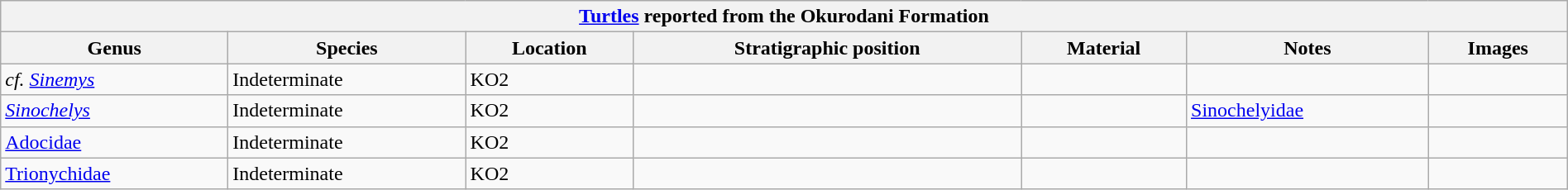<table class="wikitable" align="center" width="100%">
<tr>
<th colspan="7" align="center"><strong><a href='#'>Turtles</a> reported from the Okurodani Formation</strong></th>
</tr>
<tr>
<th>Genus</th>
<th>Species</th>
<th>Location</th>
<th>Stratigraphic position</th>
<th>Material</th>
<th>Notes</th>
<th>Images</th>
</tr>
<tr>
<td><em>cf. <a href='#'>Sinemys</a></em></td>
<td>Indeterminate</td>
<td>KO2</td>
<td></td>
<td></td>
<td></td>
<td></td>
</tr>
<tr>
<td><em><a href='#'>Sinochelys</a></em></td>
<td>Indeterminate</td>
<td>KO2</td>
<td></td>
<td></td>
<td><a href='#'>Sinochelyidae</a></td>
<td></td>
</tr>
<tr>
<td><a href='#'>Adocidae</a></td>
<td>Indeterminate</td>
<td>KO2</td>
<td></td>
<td></td>
<td></td>
<td></td>
</tr>
<tr>
<td><a href='#'>Trionychidae</a></td>
<td>Indeterminate</td>
<td>KO2</td>
<td></td>
<td></td>
<td></td>
<td></td>
</tr>
</table>
